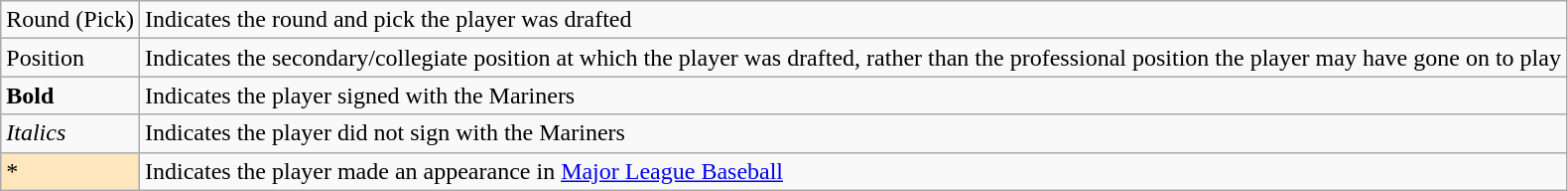<table class="wikitable" border="1">
<tr>
<td>Round (Pick)</td>
<td>Indicates the round and pick the player was drafted</td>
</tr>
<tr>
<td>Position</td>
<td>Indicates the secondary/collegiate position at which the player was drafted, rather than the professional position the player may have gone on to play</td>
</tr>
<tr>
<td><strong>Bold</strong></td>
<td>Indicates the player signed with the Mariners</td>
</tr>
<tr>
<td><em>Italics</em></td>
<td>Indicates the player did not sign with the Mariners</td>
</tr>
<tr>
<td style="background-color: #FFE6BD">*</td>
<td>Indicates the player made an appearance in <a href='#'>Major League Baseball</a></td>
</tr>
</table>
